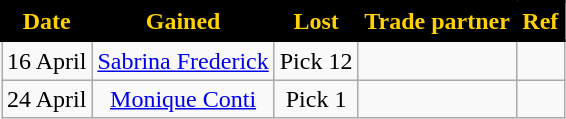<table class="wikitable" style="text-align:center; font-size:100%">
<tr>
<th style="background:black; color:#FED102; border: solid black 2px;">Date</th>
<th style="background:black; color:#FED102; border: solid black 2px;">Gained</th>
<th style="background:black; color:#FED102; border: solid black 2px;">Lost</th>
<th style="background:black; color:#FED102; border: solid black 2px;">Trade partner</th>
<th style="background:black; color:#FED102; border: solid black 2px;">Ref</th>
</tr>
<tr>
<td>16 April</td>
<td><a href='#'>Sabrina Frederick</a></td>
<td>Pick 12</td>
<td></td>
<td></td>
</tr>
<tr>
<td>24 April</td>
<td><a href='#'>Monique Conti</a></td>
<td>Pick 1</td>
<td></td>
<td></td>
</tr>
</table>
